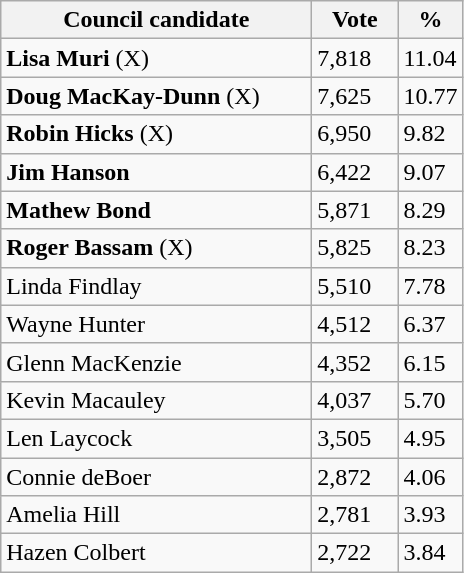<table class="wikitable">
<tr>
<th bgcolor="#DDDDFF" width="200px">Council candidate</th>
<th bgcolor="#DDDDFF" width="50px">Vote</th>
<th bgcolor="#DDDDFF" width="30px">%</th>
</tr>
<tr>
<td><strong>Lisa Muri</strong> (X)</td>
<td>7,818</td>
<td>11.04</td>
</tr>
<tr>
<td><strong>Doug MacKay-Dunn</strong> (X)</td>
<td>7,625</td>
<td>10.77</td>
</tr>
<tr>
<td><strong>Robin Hicks</strong> (X)</td>
<td>6,950</td>
<td>9.82</td>
</tr>
<tr>
<td><strong>Jim Hanson</strong></td>
<td>6,422</td>
<td>9.07</td>
</tr>
<tr>
<td><strong>Mathew Bond</strong></td>
<td>5,871</td>
<td>8.29</td>
</tr>
<tr>
<td><strong>Roger Bassam</strong> (X)</td>
<td>5,825</td>
<td>8.23</td>
</tr>
<tr>
<td>Linda Findlay</td>
<td>5,510</td>
<td>7.78</td>
</tr>
<tr>
<td>Wayne Hunter</td>
<td>4,512</td>
<td>6.37</td>
</tr>
<tr>
<td>Glenn MacKenzie</td>
<td>4,352</td>
<td>6.15</td>
</tr>
<tr>
<td>Kevin Macauley</td>
<td>4,037</td>
<td>5.70</td>
</tr>
<tr>
<td>Len Laycock</td>
<td>3,505</td>
<td>4.95</td>
</tr>
<tr>
<td>Connie deBoer</td>
<td>2,872</td>
<td>4.06</td>
</tr>
<tr>
<td>Amelia Hill</td>
<td>2,781</td>
<td>3.93</td>
</tr>
<tr>
<td>Hazen Colbert</td>
<td>2,722</td>
<td>3.84</td>
</tr>
</table>
